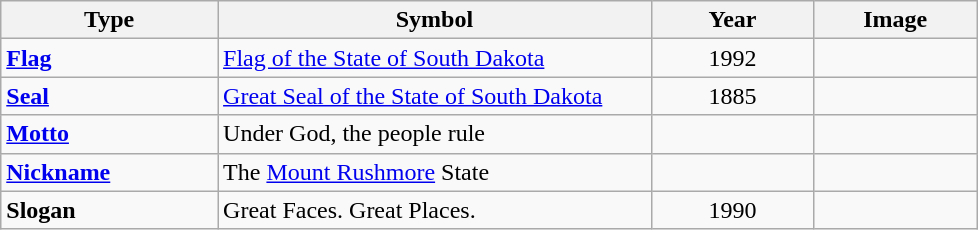<table class="wikitable">
<tr>
<th width="20%">Type</th>
<th width="40%">Symbol</th>
<th width="15%">Year</th>
<th width="15%">Image</th>
</tr>
<tr>
<td><strong><a href='#'>Flag</a></strong></td>
<td><a href='#'>Flag of the State of South Dakota</a></td>
<td align="center">1992</td>
<td align="center"></td>
</tr>
<tr>
<td><strong><a href='#'>Seal</a></strong></td>
<td><a href='#'>Great Seal of the State of South Dakota</a></td>
<td align="center">1885</td>
<td align="center"></td>
</tr>
<tr>
<td><strong><a href='#'>Motto</a></strong></td>
<td>Under God, the people rule</td>
<td align="center"></td>
<td align="center"></td>
</tr>
<tr>
<td><strong><a href='#'>Nickname</a></strong></td>
<td>The <a href='#'>Mount Rushmore</a> State</td>
<td align="center"></td>
<td align="center"></td>
</tr>
<tr>
<td><strong>Slogan</strong></td>
<td>Great Faces. Great Places.</td>
<td align="center">1990</td>
<td align="center"></td>
</tr>
</table>
